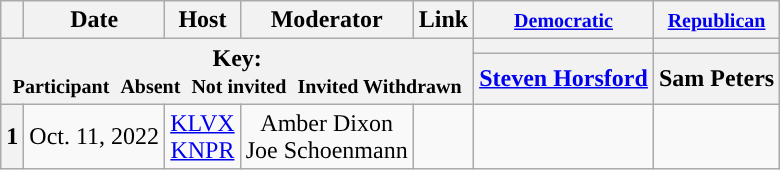<table class="wikitable" style="text-align:center;">
<tr>
<th scope="col"></th>
<th scope="col">Date</th>
<th scope="col">Host</th>
<th scope="col">Moderator</th>
<th scope="col">Link</th>
<th scope="col"><small><a href='#'>Democratic</a></small></th>
<th scope="col"><small><a href='#'>Republican</a></small></th>
</tr>
<tr>
<th colspan="5" rowspan="2">Key:<br> <small>Participant </small>  <small>Absent </small>  <small>Not invited </small>  <small>Invited  Withdrawn</small></th>
<th scope="col" style="background:"></th>
<th scope="col" style="background:"></th>
</tr>
<tr>
<th scope="col"><a href='#'>Steven Horsford</a></th>
<th scope="col">Sam Peters</th>
</tr>
<tr>
<th>1</th>
<td style="white-space:nowrap;">Oct. 11, 2022</td>
<td style="white-space:nowrap;"><a href='#'>KLVX</a><br><a href='#'>KNPR</a></td>
<td style="white-space:nowrap;">Amber Dixon<br>Joe Schoenmann</td>
<td style="white-space:nowrap;"></td>
<td></td>
<td></td>
</tr>
</table>
